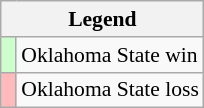<table class="wikitable" style="font-size:90%">
<tr>
<th colspan="2">Legend</th>
</tr>
<tr>
<td bgcolor="#ccffcc"> </td>
<td>Oklahoma State win</td>
</tr>
<tr>
<td bgcolor="#ffbbbb"> </td>
<td>Oklahoma State loss</td>
</tr>
</table>
